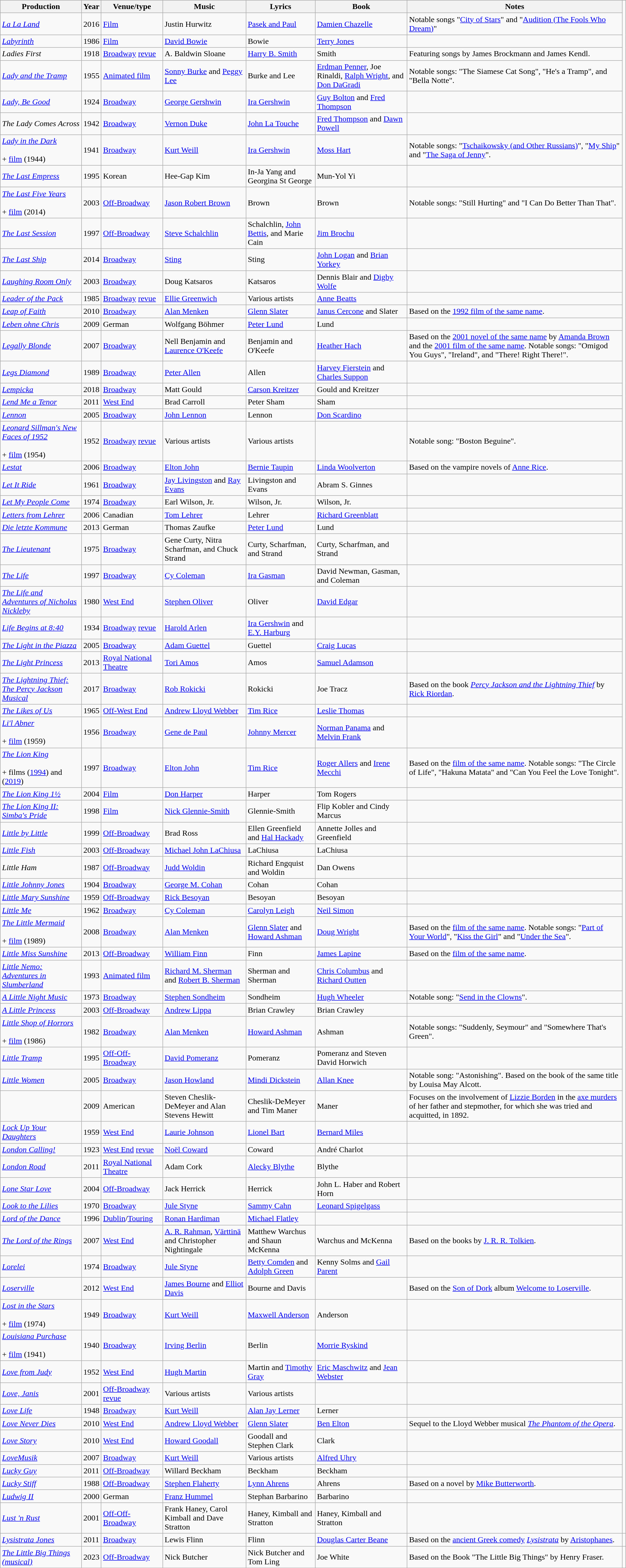<table class="wikitable sortable">
<tr>
<th scope="col">Production</th>
<th scope="col">Year</th>
<th scope="col">Venue/type</th>
<th scope="col">Music</th>
<th scope="col">Lyrics</th>
<th scope="col">Book</th>
<th scope="col">Notes</th>
</tr>
<tr>
<td><em><a href='#'>La La Land</a></em></td>
<td style="text-align: center">2016</td>
<td><a href='#'>Film</a></td>
<td>Justin Hurwitz</td>
<td><a href='#'>Pasek and Paul</a></td>
<td><a href='#'>Damien Chazelle</a></td>
<td>Notable songs "<a href='#'>City of Stars</a>" and "<a href='#'>Audition (The Fools Who Dream)</a>"</td>
</tr>
<tr>
<td><em><a href='#'>Labyrinth</a></em></td>
<td style="text-align: center">1986</td>
<td><a href='#'>Film</a></td>
<td><a href='#'>David Bowie</a></td>
<td>Bowie</td>
<td><a href='#'>Terry Jones</a></td>
<td></td>
</tr>
<tr>
<td><em>Ladies First</em></td>
<td style="text-align: center">1918</td>
<td><a href='#'>Broadway</a> <a href='#'>revue</a></td>
<td>A. Baldwin Sloane</td>
<td><a href='#'>Harry B. Smith</a></td>
<td>Smith</td>
<td>Featuring songs by James Brockmann and James Kendl.</td>
</tr>
<tr>
<td><em><a href='#'>Lady and the Tramp</a></em></td>
<td style="text-align: center">1955</td>
<td><a href='#'>Animated film</a></td>
<td><a href='#'>Sonny Burke</a> and <a href='#'>Peggy Lee</a></td>
<td>Burke and Lee</td>
<td><a href='#'>Erdman Penner</a>, Joe Rinaldi, <a href='#'>Ralph Wright</a>, and <a href='#'>Don DaGradi</a></td>
<td>Notable songs: "The Siamese Cat Song", "He's a Tramp", and "Bella Notte".</td>
</tr>
<tr>
<td data-sort-value="Lady Be Good"><em><a href='#'>Lady, Be Good</a></em></td>
<td style="text-align: center">1924</td>
<td><a href='#'>Broadway</a></td>
<td><a href='#'>George Gershwin</a></td>
<td><a href='#'>Ira Gershwin</a></td>
<td><a href='#'>Guy Bolton</a> and <a href='#'>Fred Thompson</a></td>
<td></td>
</tr>
<tr>
<td data-sort-value="Lady Comes Across"><em>The Lady Comes Across</em></td>
<td style="text-align: center">1942</td>
<td><a href='#'>Broadway</a></td>
<td><a href='#'>Vernon Duke</a></td>
<td><a href='#'>John La Touche</a></td>
<td><a href='#'>Fred Thompson</a> and <a href='#'>Dawn Powell</a></td>
<td></td>
</tr>
<tr>
<td><em><a href='#'>Lady in the Dark</a></em> <br><br>+ <a href='#'>film</a> (1944)</td>
<td style="text-align: center">1941</td>
<td><a href='#'>Broadway</a></td>
<td><a href='#'>Kurt Weill</a></td>
<td><a href='#'>Ira Gershwin</a></td>
<td><a href='#'>Moss Hart</a></td>
<td>Notable songs: "<a href='#'>Tschaikowsky (and Other Russians)</a>", "<a href='#'>My Ship</a>" and "<a href='#'>The Saga of Jenny</a>".</td>
</tr>
<tr>
<td data-sort-value="Last Empress"><em><a href='#'>The Last Empress</a></em></td>
<td style="text-align: center">1995</td>
<td>Korean</td>
<td>Hee-Gap Kim</td>
<td>In-Ja Yang and Georgina St George</td>
<td>Mun-Yol Yi</td>
<td></td>
</tr>
<tr>
<td data-sort-value="Last Five Years"><em><a href='#'>The Last Five Years</a></em> <br><br>+ <a href='#'>film</a> (2014)</td>
<td style="text-align: center">2003</td>
<td><a href='#'>Off-Broadway</a></td>
<td><a href='#'>Jason Robert Brown</a></td>
<td>Brown</td>
<td>Brown</td>
<td>Notable songs: "Still Hurting" and "I Can Do Better Than That".</td>
</tr>
<tr>
<td data-sort-value="Last Session"><em><a href='#'>The Last Session</a></em></td>
<td style="text-align: center">1997</td>
<td><a href='#'>Off-Broadway</a></td>
<td><a href='#'>Steve Schalchlin</a></td>
<td>Schalchlin, <a href='#'>John Bettis</a>, and Marie Cain</td>
<td><a href='#'>Jim Brochu</a></td>
<td></td>
</tr>
<tr>
<td data-sort-value="Last Ship"><a href='#'><em>The Last Ship</em></a></td>
<td style="text-align: center">2014</td>
<td><a href='#'>Broadway</a></td>
<td><a href='#'>Sting</a></td>
<td>Sting</td>
<td><a href='#'>John Logan</a> and <a href='#'>Brian Yorkey</a></td>
<td></td>
</tr>
<tr>
<td><em><a href='#'>Laughing Room Only</a></em></td>
<td style="text-align: center">2003</td>
<td><a href='#'>Broadway</a></td>
<td>Doug Katsaros</td>
<td>Katsaros</td>
<td>Dennis Blair and <a href='#'>Digby Wolfe</a></td>
<td></td>
</tr>
<tr>
<td><em><a href='#'>Leader of the Pack</a></em></td>
<td style="text-align: center">1985</td>
<td><a href='#'>Broadway</a> <a href='#'>revue</a></td>
<td><a href='#'>Ellie Greenwich</a></td>
<td>Various artists</td>
<td><a href='#'>Anne Beatts</a></td>
<td></td>
</tr>
<tr>
<td><em><a href='#'>Leap of Faith</a></em></td>
<td style="text-align: center">2010</td>
<td><a href='#'>Broadway</a></td>
<td><a href='#'>Alan Menken</a></td>
<td><a href='#'>Glenn Slater</a></td>
<td><a href='#'>Janus Cercone</a> and Slater</td>
<td>Based on the <a href='#'>1992 film of the same name</a>.</td>
</tr>
<tr>
<td><em><a href='#'>Leben ohne Chris</a></em></td>
<td style="text-align: center">2009</td>
<td>German</td>
<td>Wolfgang Böhmer</td>
<td><a href='#'>Peter Lund</a></td>
<td>Lund</td>
<td></td>
</tr>
<tr>
<td><em><a href='#'>Legally Blonde</a></em></td>
<td style="text-align: center">2007</td>
<td><a href='#'>Broadway</a></td>
<td>Nell Benjamin and <a href='#'>Laurence O'Keefe</a></td>
<td>Benjamin and O'Keefe</td>
<td><a href='#'>Heather Hach</a></td>
<td>Based on the <a href='#'>2001 novel of the same name</a> by <a href='#'>Amanda Brown</a> and the <a href='#'>2001 film of the same name</a>. Notable songs: "Omigod You Guys", "Ireland", and "There! Right There!".</td>
</tr>
<tr>
<td><em><a href='#'>Legs Diamond</a></em></td>
<td style="text-align: center">1989</td>
<td><a href='#'>Broadway</a></td>
<td><a href='#'>Peter Allen</a></td>
<td>Allen</td>
<td><a href='#'>Harvey Fierstein</a> and <a href='#'>Charles Suppon</a></td>
<td></td>
</tr>
<tr>
<td><em> <a href='#'>Lempicka</a></em></td>
<td style="text-align: center">2018</td>
<td><a href='#'>Broadway</a></td>
<td>Matt Gould</td>
<td><a href='#'>Carson Kreitzer</a></td>
<td>Gould and Kreitzer</td>
<td></td>
</tr>
<tr>
<td><em><a href='#'>Lend Me a Tenor</a></em></td>
<td style="text-align: center">2011</td>
<td><a href='#'>West End</a></td>
<td>Brad Carroll</td>
<td>Peter Sham</td>
<td>Sham</td>
<td></td>
</tr>
<tr>
<td><em><a href='#'>Lennon</a></em></td>
<td style="text-align: center">2005</td>
<td><a href='#'>Broadway</a></td>
<td><a href='#'>John Lennon</a></td>
<td>Lennon</td>
<td><a href='#'>Don Scardino</a></td>
<td></td>
</tr>
<tr>
<td data-sort-value="Leonard Sillmans New Faces of 1952"><em><a href='#'>Leonard Sillman's New Faces of 1952</a></em> <br><br>+ <a href='#'>film</a> (1954)</td>
<td style="text-align: center">1952</td>
<td><a href='#'>Broadway</a> <a href='#'>revue</a></td>
<td>Various artists</td>
<td>Various artists</td>
<td></td>
<td>Notable song: "Boston Beguine".</td>
</tr>
<tr>
<td><em><a href='#'>Lestat</a></em></td>
<td style="text-align: center">2006</td>
<td><a href='#'>Broadway</a></td>
<td><a href='#'>Elton John</a></td>
<td><a href='#'>Bernie Taupin</a></td>
<td><a href='#'>Linda Woolverton</a></td>
<td>Based on the vampire novels of <a href='#'>Anne Rice</a>.</td>
</tr>
<tr>
<td><em><a href='#'>Let It Ride</a></em></td>
<td style="text-align: center">1961</td>
<td><a href='#'>Broadway</a></td>
<td><a href='#'>Jay Livingston</a> and <a href='#'>Ray Evans</a></td>
<td>Livingston and Evans</td>
<td>Abram S. Ginnes</td>
<td></td>
</tr>
<tr>
<td><em><a href='#'>Let My People Come</a></em></td>
<td style="text-align: center">1974</td>
<td><a href='#'>Broadway</a></td>
<td>Earl Wilson, Jr.</td>
<td>Wilson, Jr.</td>
<td>Wilson, Jr.</td>
<td></td>
</tr>
<tr>
<td><em><a href='#'>Letters from Lehrer</a></em></td>
<td style="text-align: center">2006</td>
<td>Canadian</td>
<td><a href='#'>Tom Lehrer</a></td>
<td>Lehrer</td>
<td><a href='#'>Richard Greenblatt</a></td>
<td></td>
</tr>
<tr>
<td data-sort-value="letzte Kommune"><em><a href='#'>Die letzte Kommune</a></em></td>
<td style="text-align: center">2013</td>
<td>German</td>
<td>Thomas Zaufke</td>
<td><a href='#'>Peter Lund</a></td>
<td>Lund</td>
<td></td>
</tr>
<tr>
<td data-sort-value="Lieutenant"><em><a href='#'>The Lieutenant</a></em></td>
<td style="text-align: center">1975</td>
<td><a href='#'>Broadway</a></td>
<td>Gene Curty, Nitra Scharfman, and Chuck Strand</td>
<td>Curty, Scharfman, and Strand</td>
<td>Curty, Scharfman, and Strand</td>
<td></td>
</tr>
<tr>
<td data-sort-value="Life"><em><a href='#'>The Life</a></em></td>
<td style="text-align: center">1997</td>
<td><a href='#'>Broadway</a></td>
<td><a href='#'>Cy Coleman</a></td>
<td><a href='#'>Ira Gasman</a></td>
<td>David Newman, Gasman, and Coleman</td>
<td></td>
</tr>
<tr>
<td data-sort-value="Life and Adventures of Nicholas Nickleby"><em><a href='#'>The Life and Adventures of Nicholas Nickleby</a></em></td>
<td style="text-align: center">1980</td>
<td><a href='#'>West End</a></td>
<td><a href='#'>Stephen Oliver</a></td>
<td>Oliver</td>
<td><a href='#'>David Edgar</a></td>
<td></td>
</tr>
<tr>
<td data-sort-value="Life Begins at 840"><em><a href='#'>Life Begins at 8:40</a></em></td>
<td style="text-align: center">1934</td>
<td><a href='#'>Broadway</a> <a href='#'>revue</a></td>
<td><a href='#'>Harold Arlen</a></td>
<td><a href='#'>Ira Gershwin</a> and <a href='#'>E.Y. Harburg</a></td>
<td></td>
<td></td>
</tr>
<tr>
<td data-sort-value="Light in the Piazza"><em><a href='#'>The Light in the Piazza</a></em></td>
<td style="text-align: center">2005</td>
<td><a href='#'>Broadway</a></td>
<td><a href='#'>Adam Guettel</a></td>
<td>Guettel</td>
<td><a href='#'>Craig Lucas</a></td>
<td></td>
</tr>
<tr>
<td data-sort-value="Light Princess"><em><a href='#'>The Light Princess</a></em></td>
<td style="text-align: center">2013</td>
<td><a href='#'>Royal National Theatre</a></td>
<td><a href='#'>Tori Amos</a></td>
<td>Amos</td>
<td><a href='#'>Samuel Adamson</a></td>
<td></td>
</tr>
<tr>
<td data-sort-value="Lightning Thief The Percy Jackson Musical"><em><a href='#'>The Lightning Thief: The Percy Jackson Musical</a></em></td>
<td style="text-align: center">2017</td>
<td><a href='#'>Broadway</a></td>
<td><a href='#'>Rob Rokicki</a></td>
<td>Rokicki</td>
<td>Joe Tracz</td>
<td>Based on the book <em><a href='#'>Percy Jackson and the Lightning Thief</a></em> by <a href='#'>Rick Riordan</a>.</td>
</tr>
<tr>
<td data-sort-value="Likes of Us"><em><a href='#'>The Likes of Us</a></em></td>
<td style="text-align: center">1965</td>
<td><a href='#'>Off-West End</a></td>
<td><a href='#'>Andrew Lloyd Webber</a></td>
<td><a href='#'>Tim Rice</a></td>
<td><a href='#'>Leslie Thomas</a></td>
<td></td>
</tr>
<tr>
<td data-sort-value="Lil Abner"><em><a href='#'>Li'l Abner</a></em> <br><br>+ <a href='#'>film</a> (1959)</td>
<td style="text-align: center">1956</td>
<td><a href='#'>Broadway</a></td>
<td><a href='#'>Gene de Paul</a></td>
<td><a href='#'>Johnny Mercer</a></td>
<td><a href='#'>Norman Panama</a> and <a href='#'>Melvin Frank</a></td>
<td></td>
</tr>
<tr>
<td data-sort-value="Lion King 1"><em><a href='#'>The Lion King</a></em> <br><br>+ films (<a href='#'>1994</a>) and (<a href='#'>2019</a>)</td>
<td style="text-align: center">1997</td>
<td><a href='#'>Broadway</a></td>
<td><a href='#'>Elton John</a></td>
<td><a href='#'>Tim Rice</a></td>
<td><a href='#'>Roger Allers</a> and <a href='#'>Irene Mecchi</a></td>
<td>Based on the <a href='#'>film of the same name</a>. Notable songs: "The Circle of Life", "Hakuna Matata" and "Can You Feel the Love Tonight".</td>
</tr>
<tr>
<td data-sort-value="Lion King 1½"><em><a href='#'>The Lion King 1½</a></em></td>
<td style="text-align: center">2004</td>
<td><a href='#'>Film</a></td>
<td><a href='#'>Don Harper</a></td>
<td>Harper</td>
<td>Tom Rogers</td>
<td></td>
</tr>
<tr>
<td data-sort-value="Lion King 2 Simbas Pride"><em><a href='#'>The Lion King II: Simba's Pride</a></em></td>
<td style="text-align: center">1998</td>
<td><a href='#'>Film</a></td>
<td><a href='#'>Nick Glennie-Smith</a></td>
<td>Glennie-Smith</td>
<td>Flip Kobler and Cindy Marcus</td>
<td></td>
</tr>
<tr>
<td><em><a href='#'>Little by Little</a></em></td>
<td style="text-align: center">1999</td>
<td><a href='#'>Off-Broadway</a></td>
<td>Brad Ross</td>
<td>Ellen Greenfield and <a href='#'>Hal Hackady</a></td>
<td>Annette Jolles and Greenfield</td>
<td></td>
</tr>
<tr>
<td><em><a href='#'>Little Fish</a></em></td>
<td style="text-align: center">2003</td>
<td><a href='#'>Off-Broadway</a></td>
<td><a href='#'>Michael John LaChiusa</a></td>
<td>LaChiusa</td>
<td>LaChiusa</td>
<td></td>
</tr>
<tr>
<td><em>Little Ham</em></td>
<td style="text-align: center">1987</td>
<td><a href='#'>Off-Broadway</a></td>
<td><a href='#'>Judd Woldin</a></td>
<td>Richard Engquist and Woldin</td>
<td>Dan Owens</td>
<td></td>
</tr>
<tr>
<td><em><a href='#'>Little Johnny Jones</a></em></td>
<td style="text-align: center">1904</td>
<td><a href='#'>Broadway</a></td>
<td><a href='#'>George M. Cohan</a></td>
<td>Cohan</td>
<td>Cohan</td>
<td></td>
</tr>
<tr>
<td><em><a href='#'>Little Mary Sunshine</a></em></td>
<td style="text-align: center">1959</td>
<td><a href='#'>Off-Broadway</a></td>
<td><a href='#'>Rick Besoyan</a></td>
<td>Besoyan</td>
<td>Besoyan</td>
<td></td>
</tr>
<tr>
<td><em><a href='#'>Little Me</a></em></td>
<td style="text-align: center">1962</td>
<td><a href='#'>Broadway</a></td>
<td><a href='#'>Cy Coleman</a></td>
<td><a href='#'>Carolyn Leigh</a></td>
<td><a href='#'>Neil Simon</a></td>
<td></td>
</tr>
<tr>
<td data-sort-value="Little Mermaid"><em><a href='#'>The Little Mermaid</a></em> <br><br>+ <a href='#'>film</a> (1989)</td>
<td style="text-align: center">2008</td>
<td><a href='#'>Broadway</a></td>
<td><a href='#'>Alan Menken</a></td>
<td><a href='#'>Glenn Slater</a> and <a href='#'>Howard Ashman</a></td>
<td><a href='#'>Doug Wright</a></td>
<td>Based on the <a href='#'>film of the same name</a>. Notable songs: "<a href='#'>Part of Your World</a>", "<a href='#'>Kiss the Girl</a>" and "<a href='#'>Under the Sea</a>".</td>
</tr>
<tr>
<td><em><a href='#'>Little Miss Sunshine</a></em></td>
<td style="text-align: center">2013</td>
<td><a href='#'>Off-Broadway</a></td>
<td><a href='#'>William Finn</a></td>
<td>Finn</td>
<td><a href='#'>James Lapine</a></td>
<td>Based on the <a href='#'>film of the same name</a>.</td>
</tr>
<tr>
<td data-sort-value="Little Nemo Adventures in Slumberland"><em><a href='#'>Little Nemo: Adventures in Slumberland</a></em></td>
<td style="text-align: center">1993</td>
<td><a href='#'>Animated film</a></td>
<td><a href='#'>Richard M. Sherman</a> and <a href='#'>Robert B. Sherman</a></td>
<td>Sherman and Sherman</td>
<td><a href='#'>Chris Columbus</a> and <a href='#'>Richard Outten</a></td>
<td></td>
</tr>
<tr>
<td data-sort-value="Little Night Music"><em><a href='#'>A Little Night Music</a></em></td>
<td style="text-align: center">1973</td>
<td><a href='#'>Broadway</a></td>
<td><a href='#'>Stephen Sondheim</a></td>
<td>Sondheim</td>
<td><a href='#'>Hugh Wheeler</a></td>
<td>Notable song: "<a href='#'>Send in the Clowns</a>".</td>
</tr>
<tr>
<td data-sort-value="Little Princess"><em><a href='#'>A Little Princess</a></em></td>
<td style="text-align: center">2003</td>
<td><a href='#'>Off-Broadway</a></td>
<td><a href='#'>Andrew Lippa</a></td>
<td>Brian Crawley</td>
<td>Brian Crawley</td>
<td></td>
</tr>
<tr>
<td><em><a href='#'>Little Shop of Horrors</a></em> <br><br>+ <a href='#'>film</a> (1986)</td>
<td style="text-align: center">1982</td>
<td><a href='#'>Broadway</a></td>
<td><a href='#'>Alan Menken</a></td>
<td><a href='#'>Howard Ashman</a></td>
<td>Ashman</td>
<td>Notable songs: "Suddenly, Seymour" and "Somewhere That's Green".</td>
</tr>
<tr>
<td><em><a href='#'>Little Tramp</a></em></td>
<td style="text-align: center">1995</td>
<td><a href='#'>Off-Off-Broadway</a></td>
<td><a href='#'>David Pomeranz</a></td>
<td>Pomeranz</td>
<td>Pomeranz and Steven David Horwich</td>
<td></td>
</tr>
<tr>
<td><em><a href='#'>Little Women</a></em></td>
<td style="text-align: center">2005</td>
<td><a href='#'>Broadway</a></td>
<td><a href='#'>Jason Howland</a></td>
<td><a href='#'>Mindi Dickstein</a></td>
<td><a href='#'>Allan Knee</a></td>
<td>Notable song: "Astonishing". Based on the book of the same title by Louisa May Alcott.</td>
</tr>
<tr>
<td><em></em></td>
<td style="text-align: center">2009</td>
<td>American</td>
<td>Steven Cheslik-DeMeyer and Alan Stevens Hewitt</td>
<td>Cheslik-DeMeyer and Tim Maner</td>
<td>Maner</td>
<td>Focuses on the involvement of <a href='#'>Lizzie Borden</a> in the <a href='#'>axe murders</a> of her father and stepmother, for which she was tried and acquitted, in 1892.</td>
</tr>
<tr>
<td><em><a href='#'>Lock Up Your Daughters</a></em></td>
<td style="text-align: center">1959</td>
<td><a href='#'>West End</a></td>
<td><a href='#'>Laurie Johnson</a></td>
<td><a href='#'>Lionel Bart</a></td>
<td><a href='#'>Bernard Miles</a></td>
<td></td>
</tr>
<tr>
<td data-sort-value="London Calling"><em><a href='#'>London Calling!</a></em></td>
<td style="text-align: center">1923</td>
<td><a href='#'>West End</a> <a href='#'>revue</a></td>
<td><a href='#'>Noël Coward</a></td>
<td>Coward</td>
<td>André Charlot</td>
<td></td>
</tr>
<tr>
<td><em><a href='#'>London Road</a></em></td>
<td style="text-align: center">2011</td>
<td><a href='#'>Royal National Theatre</a></td>
<td>Adam Cork</td>
<td><a href='#'>Alecky Blythe</a></td>
<td>Blythe</td>
<td></td>
</tr>
<tr>
<td><em><a href='#'>Lone Star Love</a></em></td>
<td style="text-align: center">2004</td>
<td><a href='#'>Off-Broadway</a></td>
<td>Jack Herrick</td>
<td>Herrick</td>
<td>John L. Haber and Robert Horn</td>
<td></td>
</tr>
<tr>
<td><em><a href='#'>Look to the Lilies</a></em></td>
<td style="text-align: center">1970</td>
<td><a href='#'>Broadway</a></td>
<td><a href='#'>Jule Styne</a></td>
<td><a href='#'>Sammy Cahn</a></td>
<td><a href='#'>Leonard Spigelgass</a></td>
<td></td>
</tr>
<tr>
<td><em><a href='#'>Lord of the Dance</a></em></td>
<td style="text-align: center">1996</td>
<td><a href='#'>Dublin</a>/<a href='#'>Touring</a></td>
<td><a href='#'>Ronan Hardiman</a></td>
<td><a href='#'>Michael Flatley</a></td>
<td></td>
<td></td>
</tr>
<tr>
<td data-sort-value="Lord of the Rings"><em><a href='#'>The Lord of the Rings</a></em></td>
<td style="text-align: center">2007</td>
<td><a href='#'>West End</a></td>
<td><a href='#'>A. R. Rahman</a>, <a href='#'>Värttinä</a> and Christopher Nightingale</td>
<td>Matthew Warchus and Shaun McKenna</td>
<td>Warchus and McKenna</td>
<td>Based on the books by <a href='#'>J. R. R. Tolkien</a>.</td>
</tr>
<tr>
<td><em><a href='#'>Lorelei</a></em></td>
<td style="text-align: center">1974</td>
<td><a href='#'>Broadway</a></td>
<td><a href='#'>Jule Styne</a></td>
<td><a href='#'>Betty Comden</a> and <a href='#'>Adolph Green</a></td>
<td>Kenny Solms and <a href='#'>Gail Parent</a></td>
<td></td>
</tr>
<tr>
<td><em><a href='#'>Loserville</a></em></td>
<td style="text-align: center">2012</td>
<td><a href='#'>West End</a></td>
<td><a href='#'>James Bourne</a> and <a href='#'>Elliot Davis</a></td>
<td>Bourne and Davis</td>
<td></td>
<td>Based on the <a href='#'>Son of Dork</a> album <a href='#'>Welcome to Loserville</a>.</td>
</tr>
<tr>
<td><em><a href='#'>Lost in the Stars</a></em> <br><br>+ <a href='#'>film</a> (1974)</td>
<td style="text-align: center">1949</td>
<td><a href='#'>Broadway</a></td>
<td><a href='#'>Kurt Weill</a></td>
<td><a href='#'>Maxwell Anderson</a></td>
<td>Anderson</td>
<td></td>
</tr>
<tr>
<td><em><a href='#'>Louisiana Purchase</a></em> <br><br>+ <a href='#'>film</a> (1941)</td>
<td style="text-align: center">1940</td>
<td><a href='#'>Broadway</a></td>
<td><a href='#'>Irving Berlin</a></td>
<td>Berlin</td>
<td><a href='#'>Morrie Ryskind</a></td>
<td></td>
</tr>
<tr>
<td><em><a href='#'>Love from Judy</a></em></td>
<td style="text-align: center">1952</td>
<td><a href='#'>West End</a></td>
<td><a href='#'>Hugh Martin</a></td>
<td>Martin and <a href='#'>Timothy Gray</a></td>
<td><a href='#'>Eric Maschwitz</a> and <a href='#'>Jean Webster</a></td>
<td></td>
</tr>
<tr>
<td data-sort-value="Love Janis"><em><a href='#'>Love, Janis</a></em></td>
<td style="text-align: center">2001</td>
<td><a href='#'>Off-Broadway</a> <a href='#'>revue</a></td>
<td>Various artists</td>
<td>Various artists</td>
<td></td>
<td></td>
</tr>
<tr>
<td><em><a href='#'>Love Life</a></em></td>
<td style="text-align: center">1948</td>
<td><a href='#'>Broadway</a></td>
<td><a href='#'>Kurt Weill</a></td>
<td><a href='#'>Alan Jay Lerner</a></td>
<td>Lerner</td>
<td></td>
</tr>
<tr>
<td><em><a href='#'>Love Never Dies</a></em></td>
<td style="text-align: center">2010</td>
<td><a href='#'>West End</a></td>
<td><a href='#'>Andrew Lloyd Webber</a></td>
<td><a href='#'>Glenn Slater</a></td>
<td><a href='#'>Ben Elton</a></td>
<td>Sequel to the Lloyd Webber musical <em><a href='#'>The Phantom of the Opera</a></em>.</td>
</tr>
<tr>
<td><em><a href='#'>Love Story</a></em></td>
<td style="text-align: center">2010</td>
<td><a href='#'>West End</a></td>
<td><a href='#'>Howard Goodall</a></td>
<td>Goodall and Stephen Clark</td>
<td>Clark</td>
<td></td>
</tr>
<tr>
<td><em><a href='#'>LoveMusik</a></em></td>
<td style="text-align: center">2007</td>
<td><a href='#'>Broadway</a></td>
<td><a href='#'>Kurt Weill</a></td>
<td>Various artists</td>
<td><a href='#'>Alfred Uhry</a></td>
<td></td>
</tr>
<tr>
<td><em><a href='#'>Lucky Guy</a></em></td>
<td style="text-align: center">2011</td>
<td><a href='#'>Off-Broadway</a></td>
<td>Willard Beckham</td>
<td>Beckham</td>
<td>Beckham</td>
<td></td>
</tr>
<tr>
<td><em><a href='#'>Lucky Stiff</a></em></td>
<td style="text-align: center">1988</td>
<td><a href='#'>Off-Broadway</a></td>
<td><a href='#'>Stephen Flaherty</a></td>
<td><a href='#'>Lynn Ahrens</a></td>
<td>Ahrens</td>
<td>Based on a novel by <a href='#'>Mike Butterworth</a>.</td>
</tr>
<tr>
<td data-sort-value="Ludwig 2"><em><a href='#'>Ludwig II</a></em></td>
<td style="text-align: center">2000</td>
<td>German</td>
<td><a href='#'>Franz Hummel</a></td>
<td>Stephan Barbarino</td>
<td>Barbarino</td>
<td></td>
</tr>
<tr>
<td data-sort-value="Lust n Rust"><em><a href='#'>Lust 'n Rust</a></em></td>
<td style="text-align: center">2001</td>
<td><a href='#'>Off-Off-Broadway</a></td>
<td>Frank Haney, Carol Kimball and Dave Stratton</td>
<td>Haney, Kimball and Stratton</td>
<td>Haney, Kimball and Stratton</td>
<td></td>
</tr>
<tr>
<td><em><a href='#'>Lysistrata Jones</a></em></td>
<td style="text-align: center">2011</td>
<td><a href='#'>Broadway</a></td>
<td>Lewis Flinn</td>
<td>Flinn</td>
<td><a href='#'>Douglas Carter Beane</a></td>
<td>Based on the <a href='#'>ancient Greek comedy</a> <em><a href='#'>Lysistrata</a></em> by <a href='#'>Aristophanes</a>.</td>
<td></td>
</tr>
<tr>
<td><em><a href='#'>The Little Big Things (musical)</a></em></td>
<td style="text-align: center">2023</td>
<td><a href='#'>Off-Broadway</a></td>
<td>Nick Butcher</td>
<td>Nick Butcher and Tom Ling</td>
<td>Joe White</td>
<td>Based on the Book "The Little Big Things" by Henry Fraser.</td>
</tr>
</table>
